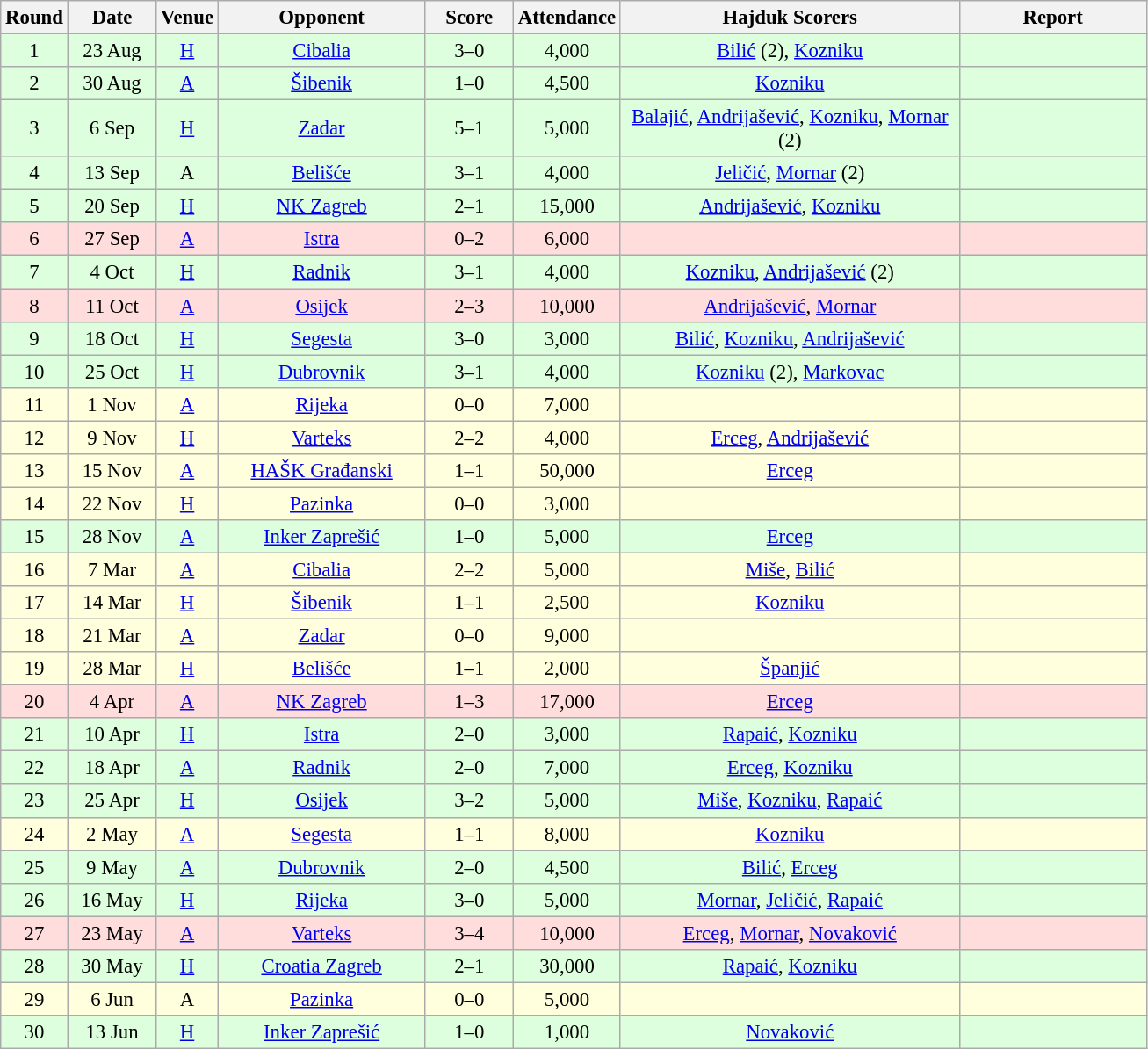<table class="wikitable sortable" style="text-align: center; font-size:95%;">
<tr>
<th width="30">Round</th>
<th width="60">Date</th>
<th width="20">Venue</th>
<th width="150">Opponent</th>
<th width="60">Score</th>
<th width="40">Attendance</th>
<th width="250">Hajduk Scorers</th>
<th width="135" class="unsortable">Report</th>
</tr>
<tr bgcolor="#ddffdd">
<td>1</td>
<td>23 Aug</td>
<td><a href='#'>H</a></td>
<td><a href='#'>Cibalia</a></td>
<td>3–0</td>
<td>4,000</td>
<td><a href='#'>Bilić</a> (2), <a href='#'>Kozniku</a></td>
<td></td>
</tr>
<tr bgcolor="#ddffdd">
<td>2</td>
<td>30 Aug</td>
<td><a href='#'>A</a></td>
<td><a href='#'>Šibenik</a></td>
<td>1–0</td>
<td>4,500</td>
<td><a href='#'>Kozniku</a></td>
<td></td>
</tr>
<tr bgcolor="#ddffdd">
<td>3</td>
<td>6 Sep</td>
<td><a href='#'>H</a></td>
<td><a href='#'>Zadar</a></td>
<td>5–1</td>
<td>5,000</td>
<td><a href='#'>Balajić</a>, <a href='#'>Andrijašević</a>, <a href='#'>Kozniku</a>, <a href='#'>Mornar</a> (2)</td>
<td></td>
</tr>
<tr bgcolor="#ddffdd">
<td>4</td>
<td>13 Sep</td>
<td>A</td>
<td><a href='#'>Belišće</a></td>
<td>3–1</td>
<td>4,000</td>
<td><a href='#'>Jeličić</a>, <a href='#'>Mornar</a> (2)</td>
<td></td>
</tr>
<tr bgcolor="#ddffdd">
<td>5</td>
<td>20 Sep</td>
<td><a href='#'>H</a></td>
<td><a href='#'>NK Zagreb</a></td>
<td>2–1</td>
<td>15,000</td>
<td><a href='#'>Andrijašević</a>, <a href='#'>Kozniku</a></td>
<td></td>
</tr>
<tr bgcolor="#ffdddd">
<td>6</td>
<td>27 Sep</td>
<td><a href='#'>A</a></td>
<td><a href='#'>Istra</a></td>
<td>0–2</td>
<td>6,000</td>
<td></td>
<td></td>
</tr>
<tr bgcolor="#ddffdd">
<td>7</td>
<td>4 Oct</td>
<td><a href='#'>H</a></td>
<td><a href='#'>Radnik</a></td>
<td>3–1</td>
<td>4,000</td>
<td><a href='#'>Kozniku</a>, <a href='#'>Andrijašević</a> (2)</td>
<td></td>
</tr>
<tr bgcolor="#ffdddd">
<td>8</td>
<td>11 Oct</td>
<td><a href='#'>A</a></td>
<td><a href='#'>Osijek</a></td>
<td>2–3</td>
<td>10,000</td>
<td><a href='#'>Andrijašević</a>, <a href='#'>Mornar</a></td>
<td></td>
</tr>
<tr bgcolor="#ddffdd">
<td>9</td>
<td>18 Oct</td>
<td><a href='#'>H</a></td>
<td><a href='#'>Segesta</a></td>
<td>3–0</td>
<td>3,000</td>
<td><a href='#'>Bilić</a>, <a href='#'>Kozniku</a>, <a href='#'>Andrijašević</a></td>
<td></td>
</tr>
<tr bgcolor="#ddffdd">
<td>10</td>
<td>25 Oct</td>
<td><a href='#'>H</a></td>
<td><a href='#'>Dubrovnik</a></td>
<td>3–1</td>
<td>4,000</td>
<td><a href='#'>Kozniku</a> (2), <a href='#'>Markovac</a></td>
<td></td>
</tr>
<tr bgcolor="#ffffdd">
<td>11</td>
<td>1 Nov</td>
<td><a href='#'>A</a></td>
<td><a href='#'>Rijeka</a></td>
<td>0–0</td>
<td>7,000</td>
<td></td>
<td></td>
</tr>
<tr bgcolor="#ffffdd">
<td>12</td>
<td>9 Nov</td>
<td><a href='#'>H</a></td>
<td><a href='#'>Varteks</a></td>
<td>2–2</td>
<td>4,000</td>
<td><a href='#'>Erceg</a>, <a href='#'>Andrijašević</a></td>
<td></td>
</tr>
<tr bgcolor="#ffffdd">
<td>13</td>
<td>15 Nov</td>
<td><a href='#'>A</a></td>
<td><a href='#'>HAŠK Građanski</a></td>
<td>1–1</td>
<td>50,000</td>
<td><a href='#'>Erceg</a></td>
<td></td>
</tr>
<tr bgcolor="#ffffdd">
<td>14</td>
<td>22 Nov</td>
<td><a href='#'>H</a></td>
<td><a href='#'>Pazinka</a></td>
<td>0–0</td>
<td>3,000</td>
<td></td>
<td></td>
</tr>
<tr bgcolor="#ddffdd">
<td>15</td>
<td>28 Nov</td>
<td><a href='#'>A</a></td>
<td><a href='#'>Inker Zaprešić</a></td>
<td>1–0</td>
<td>5,000</td>
<td><a href='#'>Erceg</a></td>
<td></td>
</tr>
<tr bgcolor="#ffffdd">
<td>16</td>
<td>7 Mar</td>
<td><a href='#'>A</a></td>
<td><a href='#'>Cibalia</a></td>
<td>2–2</td>
<td>5,000</td>
<td><a href='#'>Miše</a>, <a href='#'>Bilić</a></td>
<td></td>
</tr>
<tr bgcolor="#ffffdd">
<td>17</td>
<td>14 Mar</td>
<td><a href='#'>H</a></td>
<td><a href='#'>Šibenik</a></td>
<td>1–1</td>
<td>2,500</td>
<td><a href='#'>Kozniku</a></td>
<td></td>
</tr>
<tr bgcolor="#ffffdd">
<td>18</td>
<td>21 Mar</td>
<td><a href='#'>A</a></td>
<td><a href='#'>Zadar</a></td>
<td>0–0</td>
<td>9,000</td>
<td></td>
<td></td>
</tr>
<tr bgcolor="#ffffdd">
<td>19</td>
<td>28 Mar</td>
<td><a href='#'>H</a></td>
<td><a href='#'>Belišće</a></td>
<td>1–1</td>
<td>2,000</td>
<td><a href='#'>Španjić</a></td>
<td></td>
</tr>
<tr bgcolor="#ffdddd">
<td>20</td>
<td>4 Apr</td>
<td><a href='#'>A</a></td>
<td><a href='#'>NK Zagreb</a></td>
<td>1–3</td>
<td>17,000</td>
<td><a href='#'>Erceg</a></td>
<td></td>
</tr>
<tr bgcolor="#ddffdd">
<td>21</td>
<td>10 Apr</td>
<td><a href='#'>H</a></td>
<td><a href='#'>Istra</a></td>
<td>2–0</td>
<td>3,000</td>
<td><a href='#'>Rapaić</a>, <a href='#'>Kozniku</a></td>
<td></td>
</tr>
<tr bgcolor="#ddffdd">
<td>22</td>
<td>18 Apr</td>
<td><a href='#'>A</a></td>
<td><a href='#'>Radnik</a></td>
<td>2–0</td>
<td>7,000</td>
<td><a href='#'>Erceg</a>, <a href='#'>Kozniku</a></td>
<td></td>
</tr>
<tr bgcolor="#ddffdd">
<td>23</td>
<td>25 Apr</td>
<td><a href='#'>H</a></td>
<td><a href='#'>Osijek</a></td>
<td>3–2</td>
<td>5,000</td>
<td><a href='#'>Miše</a>, <a href='#'>Kozniku</a>, <a href='#'>Rapaić</a></td>
<td></td>
</tr>
<tr bgcolor="#ffffdd">
<td>24</td>
<td>2 May</td>
<td><a href='#'>A</a></td>
<td><a href='#'>Segesta</a></td>
<td>1–1</td>
<td>8,000</td>
<td><a href='#'>Kozniku</a></td>
<td></td>
</tr>
<tr bgcolor="#ddffdd">
<td>25</td>
<td>9 May</td>
<td><a href='#'>A</a></td>
<td><a href='#'>Dubrovnik</a></td>
<td>2–0</td>
<td>4,500</td>
<td><a href='#'>Bilić</a>, <a href='#'>Erceg</a></td>
<td></td>
</tr>
<tr bgcolor="#ddffdd">
<td>26</td>
<td>16 May</td>
<td><a href='#'>H</a></td>
<td><a href='#'>Rijeka</a></td>
<td>3–0</td>
<td>5,000</td>
<td><a href='#'>Mornar</a>, <a href='#'>Jeličić</a>, <a href='#'>Rapaić</a></td>
<td></td>
</tr>
<tr bgcolor="#ffdddd">
<td>27</td>
<td>23 May</td>
<td><a href='#'>A</a></td>
<td><a href='#'>Varteks</a></td>
<td>3–4</td>
<td>10,000</td>
<td><a href='#'>Erceg</a>, <a href='#'>Mornar</a>, <a href='#'>Novaković</a></td>
<td></td>
</tr>
<tr bgcolor="#ddffdd">
<td>28</td>
<td>30 May</td>
<td><a href='#'>H</a></td>
<td><a href='#'>Croatia Zagreb</a></td>
<td>2–1</td>
<td>30,000</td>
<td><a href='#'>Rapaić</a>, <a href='#'>Kozniku</a></td>
<td></td>
</tr>
<tr bgcolor="#ffffdd">
<td>29</td>
<td>6 Jun</td>
<td>A</td>
<td><a href='#'>Pazinka</a></td>
<td>0–0</td>
<td>5,000</td>
<td></td>
<td></td>
</tr>
<tr bgcolor="#ddffdd">
<td>30</td>
<td>13 Jun</td>
<td><a href='#'>H</a></td>
<td><a href='#'>Inker Zaprešić</a></td>
<td>1–0</td>
<td>1,000</td>
<td><a href='#'>Novaković</a></td>
<td></td>
</tr>
</table>
